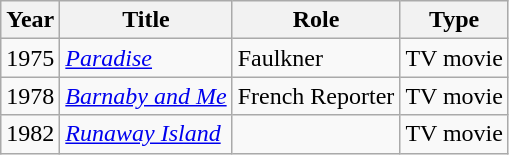<table class="wikitable">
<tr>
<th>Year</th>
<th>Title</th>
<th>Role</th>
<th>Type</th>
</tr>
<tr>
<td>1975</td>
<td><em><a href='#'>Paradise</a></em></td>
<td>Faulkner</td>
<td>TV movie</td>
</tr>
<tr>
<td>1978</td>
<td><em><a href='#'>Barnaby and Me</a></em></td>
<td>French Reporter</td>
<td>TV movie</td>
</tr>
<tr>
<td>1982</td>
<td><em><a href='#'>Runaway Island</a></em></td>
<td></td>
<td>TV movie</td>
</tr>
</table>
